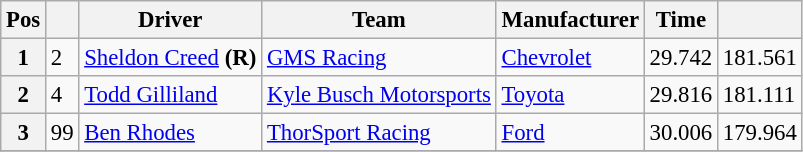<table class="wikitable" style="font-size:95%">
<tr>
<th>Pos</th>
<th></th>
<th>Driver</th>
<th>Team</th>
<th>Manufacturer</th>
<th>Time</th>
<th></th>
</tr>
<tr>
<th>1</th>
<td>2</td>
<td><a href='#'>Sheldon Creed</a> <strong>(R)</strong></td>
<td><a href='#'>GMS Racing</a></td>
<td><a href='#'>Chevrolet</a></td>
<td>29.742</td>
<td>181.561</td>
</tr>
<tr>
<th>2</th>
<td>4</td>
<td><a href='#'>Todd Gilliland</a></td>
<td><a href='#'>Kyle Busch Motorsports</a></td>
<td><a href='#'>Toyota</a></td>
<td>29.816</td>
<td>181.111</td>
</tr>
<tr>
<th>3</th>
<td>99</td>
<td><a href='#'>Ben Rhodes</a></td>
<td><a href='#'>ThorSport Racing</a></td>
<td><a href='#'>Ford</a></td>
<td>30.006</td>
<td>179.964</td>
</tr>
<tr>
</tr>
</table>
